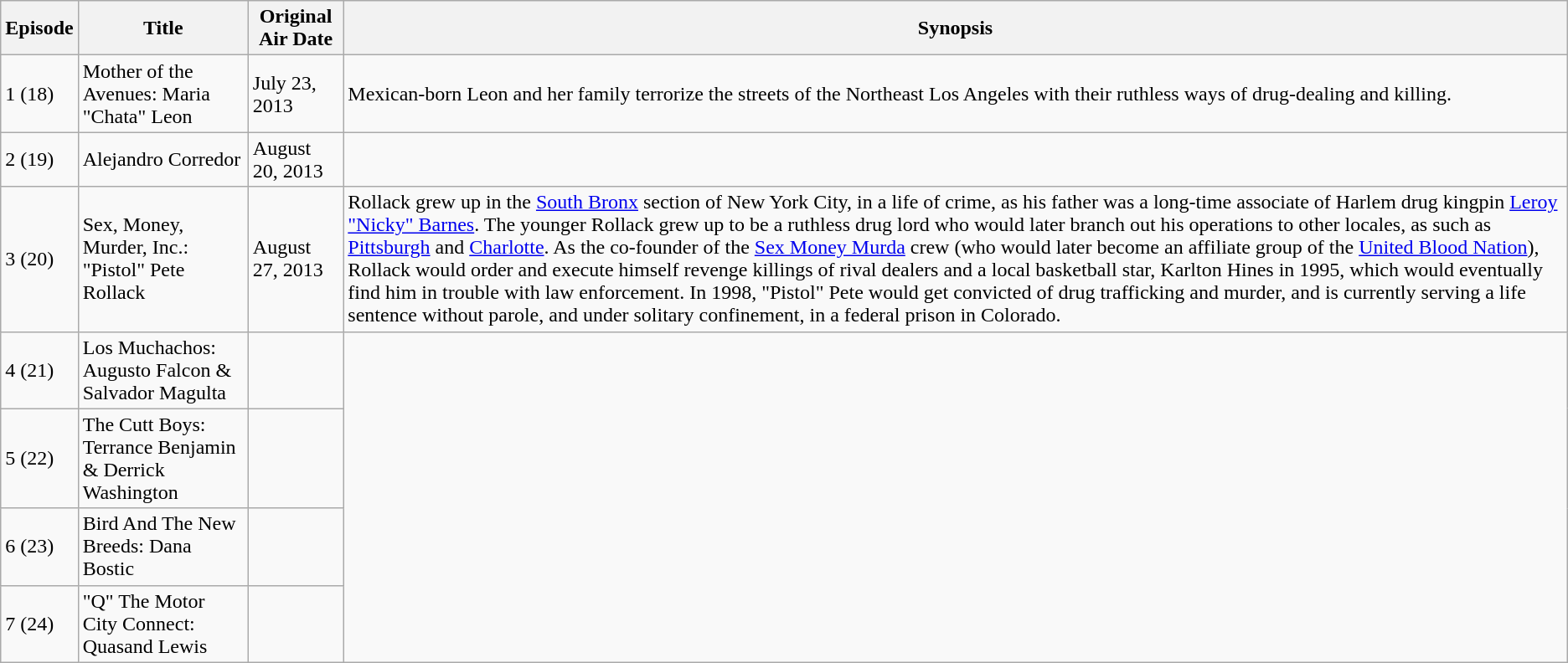<table class="wikitable">
<tr>
<th>Episode</th>
<th>Title</th>
<th>Original Air Date</th>
<th>Synopsis</th>
</tr>
<tr>
<td>1 (18)</td>
<td>Mother of the Avenues: Maria "Chata" Leon</td>
<td>July 23, 2013</td>
<td>Mexican-born Leon and her family terrorize the streets of the Northeast Los Angeles with their ruthless ways of drug-dealing and killing.</td>
</tr>
<tr>
<td>2 (19)</td>
<td>Alejandro Corredor</td>
<td>August 20, 2013</td>
<td></td>
</tr>
<tr>
<td>3 (20)</td>
<td>Sex, Money, Murder, Inc.: "Pistol" Pete Rollack</td>
<td>August 27, 2013</td>
<td>Rollack grew up in the <a href='#'>South Bronx</a> section of New York City, in a life of crime, as his father was a long-time associate of Harlem drug kingpin <a href='#'>Leroy "Nicky" Barnes</a>.  The younger Rollack grew up to be a ruthless drug lord who would later branch out his operations to other locales, as such as <a href='#'>Pittsburgh</a> and <a href='#'>Charlotte</a>.  As the co-founder of the <a href='#'>Sex Money Murda</a> crew (who would later become an affiliate group of the <a href='#'>United Blood Nation</a>), Rollack would order and execute himself revenge killings of rival dealers and a local basketball star, Karlton Hines in 1995, which would eventually find him in trouble with law enforcement. In 1998, "Pistol" Pete would get convicted of drug trafficking and murder, and is currently serving a life sentence without parole, and under solitary confinement, in a federal prison in Colorado.</td>
</tr>
<tr>
<td>4 (21)</td>
<td>Los Muchachos: Augusto Falcon & Salvador Magulta</td>
<td></td>
</tr>
<tr>
<td>5 (22)</td>
<td>The Cutt Boys: Terrance Benjamin & Derrick Washington</td>
<td></td>
</tr>
<tr>
<td>6 (23)</td>
<td>Bird And The New Breeds: Dana Bostic</td>
<td></td>
</tr>
<tr>
<td>7 (24)</td>
<td>"Q" The Motor City Connect: Quasand Lewis</td>
<td></td>
</tr>
</table>
